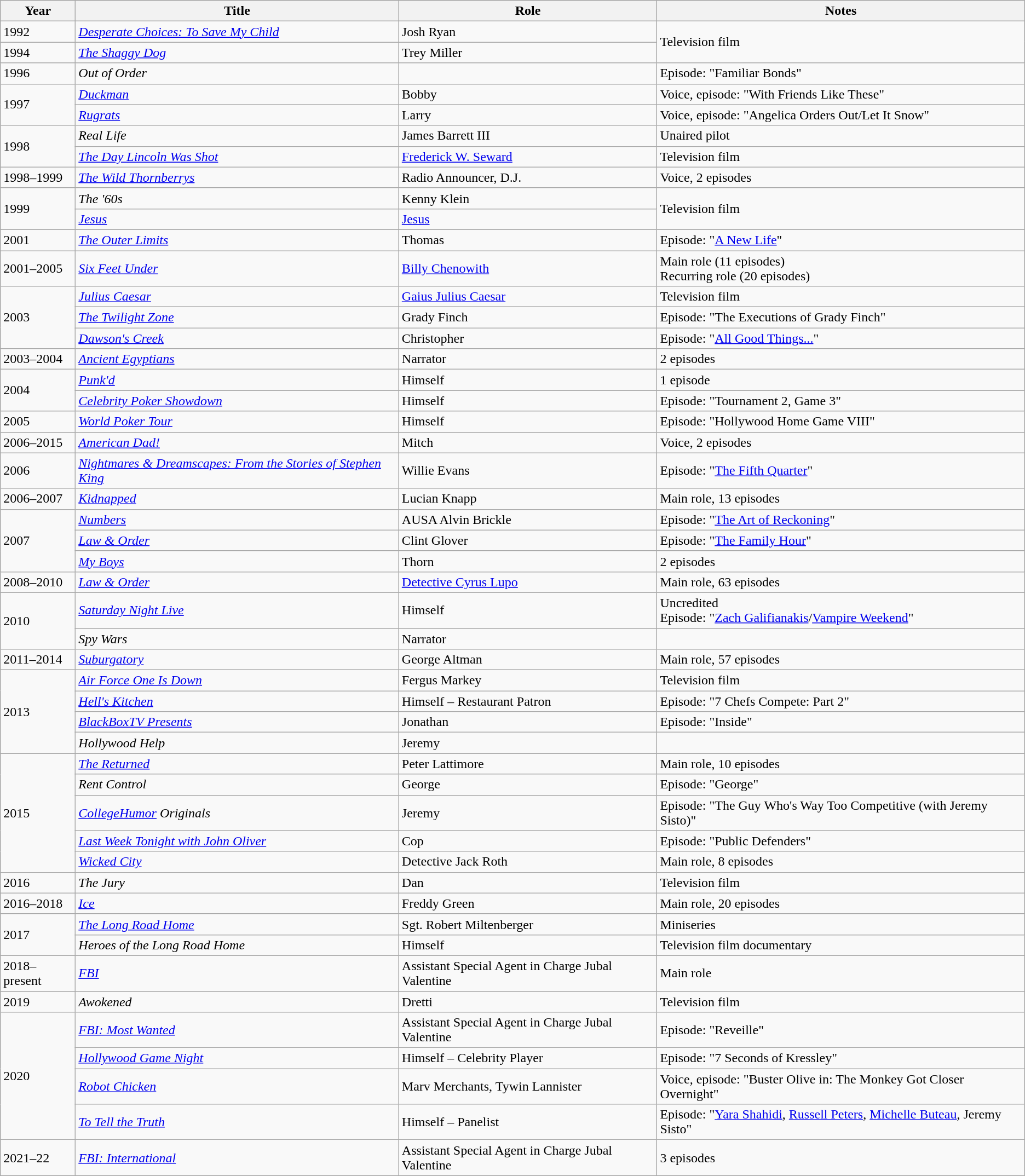<table class="wikitable sortable">
<tr>
<th>Year</th>
<th>Title</th>
<th>Role</th>
<th class="unsortable">Notes</th>
</tr>
<tr>
<td>1992</td>
<td><em><a href='#'>Desperate Choices: To Save My Child</a></em></td>
<td>Josh Ryan</td>
<td rowspan="2">Television film</td>
</tr>
<tr>
<td>1994</td>
<td><em><a href='#'>The Shaggy Dog</a></em></td>
<td>Trey Miller</td>
</tr>
<tr>
<td>1996</td>
<td><em>Out of Order</em></td>
<td></td>
<td>Episode: "Familiar Bonds"</td>
</tr>
<tr>
<td rowspan="2">1997</td>
<td><em><a href='#'>Duckman</a></em></td>
<td>Bobby</td>
<td>Voice, episode: "With Friends Like These"</td>
</tr>
<tr>
<td><em><a href='#'>Rugrats</a></em></td>
<td>Larry</td>
<td>Voice, episode: "Angelica Orders Out/Let It Snow"</td>
</tr>
<tr>
<td rowspan="2">1998</td>
<td><em>Real Life</em></td>
<td>James Barrett III</td>
<td>Unaired pilot</td>
</tr>
<tr>
<td><em><a href='#'>The Day Lincoln Was Shot</a></em></td>
<td><a href='#'>Frederick W. Seward</a></td>
<td>Television film</td>
</tr>
<tr>
<td>1998–1999</td>
<td><em><a href='#'>The Wild Thornberrys</a></em></td>
<td>Radio Announcer, D.J.</td>
<td>Voice, 2 episodes</td>
</tr>
<tr>
<td rowspan="2">1999</td>
<td><em>The '60s</em></td>
<td>Kenny Klein</td>
<td rowspan="2">Television film</td>
</tr>
<tr>
<td><em><a href='#'>Jesus</a></em></td>
<td><a href='#'>Jesus</a></td>
</tr>
<tr>
<td>2001</td>
<td><em><a href='#'>The Outer Limits</a></em></td>
<td>Thomas</td>
<td>Episode: "<a href='#'>A New Life</a>"</td>
</tr>
<tr>
<td>2001–2005</td>
<td><em><a href='#'>Six Feet Under</a></em></td>
<td><a href='#'>Billy Chenowith</a></td>
<td>Main role (11 episodes)<br> Recurring role (20 episodes)</td>
</tr>
<tr>
<td rowspan="3">2003</td>
<td><em><a href='#'>Julius Caesar</a></em></td>
<td><a href='#'>Gaius Julius Caesar</a></td>
<td>Television film</td>
</tr>
<tr>
<td><em><a href='#'>The Twilight Zone</a></em></td>
<td>Grady Finch</td>
<td>Episode: "The Executions of Grady Finch"</td>
</tr>
<tr>
<td><em><a href='#'>Dawson's Creek</a></em></td>
<td>Christopher</td>
<td>Episode: "<a href='#'>All Good Things...</a>"</td>
</tr>
<tr>
<td>2003–2004</td>
<td><em><a href='#'>Ancient Egyptians</a></em></td>
<td>Narrator</td>
<td>2 episodes</td>
</tr>
<tr>
<td rowspan="2">2004</td>
<td><em><a href='#'>Punk'd</a></em></td>
<td>Himself</td>
<td>1 episode</td>
</tr>
<tr>
<td><em><a href='#'>Celebrity Poker Showdown</a></em></td>
<td>Himself</td>
<td>Episode: "Tournament 2, Game 3"</td>
</tr>
<tr>
<td>2005</td>
<td><em><a href='#'>World Poker Tour</a></em></td>
<td>Himself</td>
<td>Episode: "Hollywood Home Game VIII"</td>
</tr>
<tr>
<td>2006–2015</td>
<td><em><a href='#'>American Dad!</a></em></td>
<td>Mitch</td>
<td>Voice, 2 episodes</td>
</tr>
<tr>
<td>2006</td>
<td><em><a href='#'>Nightmares & Dreamscapes: From the Stories of Stephen King</a></em></td>
<td>Willie Evans</td>
<td>Episode: "<a href='#'>The Fifth Quarter</a>"</td>
</tr>
<tr>
<td>2006–2007</td>
<td><em><a href='#'>Kidnapped</a></em></td>
<td>Lucian Knapp</td>
<td>Main role, 13 episodes</td>
</tr>
<tr>
<td rowspan="3">2007</td>
<td><em><a href='#'>Numbers</a></em></td>
<td>AUSA Alvin Brickle</td>
<td>Episode: "<a href='#'>The Art of Reckoning</a>"</td>
</tr>
<tr>
<td><em><a href='#'>Law & Order</a></em></td>
<td>Clint Glover</td>
<td>Episode: "<a href='#'>The Family Hour</a>"</td>
</tr>
<tr>
<td><em><a href='#'>My Boys</a></em></td>
<td>Thorn</td>
<td>2 episodes</td>
</tr>
<tr>
<td>2008–2010</td>
<td><em><a href='#'>Law & Order</a></em></td>
<td><a href='#'>Detective Cyrus Lupo</a></td>
<td>Main role, 63 episodes</td>
</tr>
<tr>
<td rowspan="2">2010</td>
<td><em><a href='#'>Saturday Night Live</a></em></td>
<td>Himself</td>
<td>Uncredited<br>Episode: "<a href='#'>Zach Galifianakis</a>/<a href='#'>Vampire Weekend</a>"</td>
</tr>
<tr>
<td><em>Spy Wars</em></td>
<td>Narrator</td>
<td></td>
</tr>
<tr>
<td>2011–2014</td>
<td><em><a href='#'>Suburgatory</a></em></td>
<td>George Altman</td>
<td>Main role, 57 episodes</td>
</tr>
<tr>
<td rowspan="4">2013</td>
<td><em><a href='#'>Air Force One Is Down</a></em></td>
<td>Fergus Markey</td>
<td>Television film</td>
</tr>
<tr>
<td><em><a href='#'>Hell's Kitchen</a></em></td>
<td>Himself – Restaurant Patron</td>
<td>Episode: "7 Chefs Compete: Part 2"</td>
</tr>
<tr>
<td><em><a href='#'>BlackBoxTV Presents</a></em></td>
<td>Jonathan</td>
<td>Episode: "Inside"</td>
</tr>
<tr>
<td><em>Hollywood Help</em></td>
<td>Jeremy</td>
<td></td>
</tr>
<tr>
<td rowspan="5">2015</td>
<td><em><a href='#'>The Returned</a></em></td>
<td>Peter Lattimore</td>
<td>Main role, 10 episodes</td>
</tr>
<tr>
<td><em>Rent Control</em></td>
<td>George</td>
<td>Episode: "George"</td>
</tr>
<tr>
<td><em><a href='#'>CollegeHumor</a> Originals</em></td>
<td>Jeremy</td>
<td>Episode: "The Guy Who's Way Too Competitive (with Jeremy Sisto)"</td>
</tr>
<tr>
<td><em><a href='#'>Last Week Tonight with John Oliver</a></em></td>
<td>Cop</td>
<td>Episode: "Public Defenders"</td>
</tr>
<tr>
<td><em><a href='#'>Wicked City</a></em></td>
<td>Detective Jack Roth</td>
<td>Main role, 8 episodes</td>
</tr>
<tr>
<td>2016</td>
<td><em>The Jury</em></td>
<td>Dan</td>
<td>Television film</td>
</tr>
<tr>
<td>2016–2018</td>
<td><em><a href='#'>Ice</a></em></td>
<td>Freddy Green</td>
<td>Main role, 20 episodes</td>
</tr>
<tr>
<td rowspan="2">2017</td>
<td><em><a href='#'>The Long Road Home</a></em></td>
<td>Sgt. Robert Miltenberger</td>
<td>Miniseries</td>
</tr>
<tr>
<td><em>Heroes of the Long Road Home</em></td>
<td>Himself</td>
<td>Television film documentary</td>
</tr>
<tr>
<td>2018–present</td>
<td><em><a href='#'>FBI</a></em></td>
<td>Assistant Special Agent in Charge Jubal Valentine</td>
<td>Main role</td>
</tr>
<tr>
<td>2019</td>
<td><em>Awokened</em></td>
<td>Dretti</td>
<td>Television film</td>
</tr>
<tr>
<td rowspan="4">2020</td>
<td><em><a href='#'>FBI: Most Wanted</a></em></td>
<td>Assistant Special Agent in Charge Jubal Valentine</td>
<td>Episode: "Reveille"</td>
</tr>
<tr>
<td><em><a href='#'>Hollywood Game Night</a></em></td>
<td>Himself – Celebrity Player</td>
<td>Episode: "7 Seconds of Kressley"</td>
</tr>
<tr>
<td><em><a href='#'>Robot Chicken</a></em></td>
<td>Marv Merchants, Tywin Lannister</td>
<td>Voice, episode: "Buster Olive in: The Monkey Got Closer Overnight"</td>
</tr>
<tr>
<td><em><a href='#'>To Tell the Truth</a></em></td>
<td>Himself – Panelist</td>
<td>Episode: "<a href='#'>Yara Shahidi</a>, <a href='#'>Russell Peters</a>, <a href='#'>Michelle Buteau</a>, Jeremy Sisto"</td>
</tr>
<tr>
<td>2021–22</td>
<td><em><a href='#'>FBI: International</a></em></td>
<td>Assistant Special Agent in Charge Jubal Valentine</td>
<td>3 episodes</td>
</tr>
</table>
